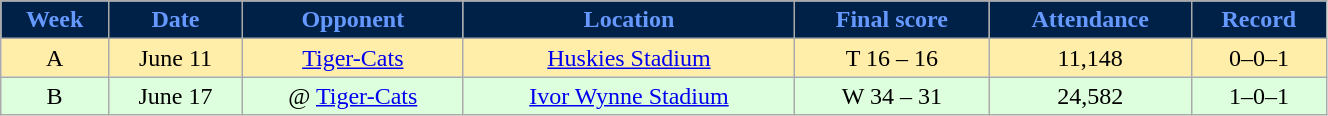<table class="wikitable sortable" width="70%">
<tr align="center"  style="background:#002147;color:#6699FF;">
<td><strong>Week</strong></td>
<td><strong>Date</strong></td>
<td><strong>Opponent</strong></td>
<td><strong>Location</strong></td>
<td><strong>Final score</strong></td>
<td><strong>Attendance</strong></td>
<td><strong>Record</strong></td>
</tr>
<tr align="center" bgcolor="#ffeeaa">
<td>A</td>
<td>June 11</td>
<td><a href='#'>Tiger-Cats</a></td>
<td><a href='#'>Huskies Stadium</a></td>
<td>T 16 – 16</td>
<td>11,148</td>
<td>0–0–1</td>
</tr>
<tr align="center" bgcolor="#ddffdd">
<td>B</td>
<td>June 17</td>
<td>@ <a href='#'>Tiger-Cats</a></td>
<td><a href='#'>Ivor Wynne Stadium</a></td>
<td>W 34 – 31</td>
<td>24,582</td>
<td>1–0–1</td>
</tr>
</table>
